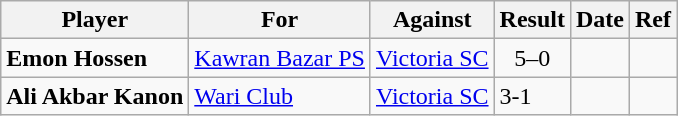<table class="wikitable">
<tr>
<th>Player</th>
<th>For</th>
<th>Against</th>
<th style="text-align:center">Result</th>
<th>Date</th>
<th>Ref</th>
</tr>
<tr>
<td><strong>Emon Hossen</strong></td>
<td><a href='#'>Kawran Bazar PS</a></td>
<td><a href='#'>Victoria SC</a></td>
<td style="text-align:center;">5–0</td>
<td></td>
<td></td>
</tr>
<tr>
<td><strong>Ali Akbar Kanon</strong></td>
<td><a href='#'>Wari Club</a></td>
<td><a href='#'>Victoria SC</a></td>
<td>3-1</td>
<td></td>
<td></td>
</tr>
</table>
